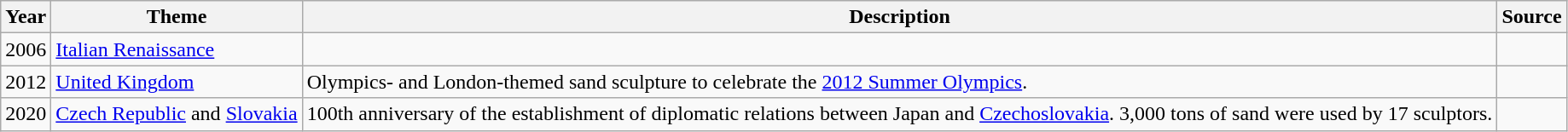<table class="wikitable">
<tr>
<th>Year</th>
<th>Theme</th>
<th>Description</th>
<th>Source</th>
</tr>
<tr>
<td>2006</td>
<td><a href='#'>Italian Renaissance</a></td>
<td></td>
<td></td>
</tr>
<tr>
<td>2012</td>
<td><a href='#'>United Kingdom</a></td>
<td>Olympics- and London-themed sand sculpture to celebrate the <a href='#'>2012 Summer Olympics</a>.</td>
<td></td>
</tr>
<tr>
<td>2020</td>
<td><a href='#'>Czech Republic</a> and <a href='#'>Slovakia</a></td>
<td>100th anniversary of the establishment of diplomatic relations between Japan and <a href='#'>Czechoslovakia</a>. 3,000 tons of sand were used by 17 sculptors.</td>
<td></td>
</tr>
</table>
